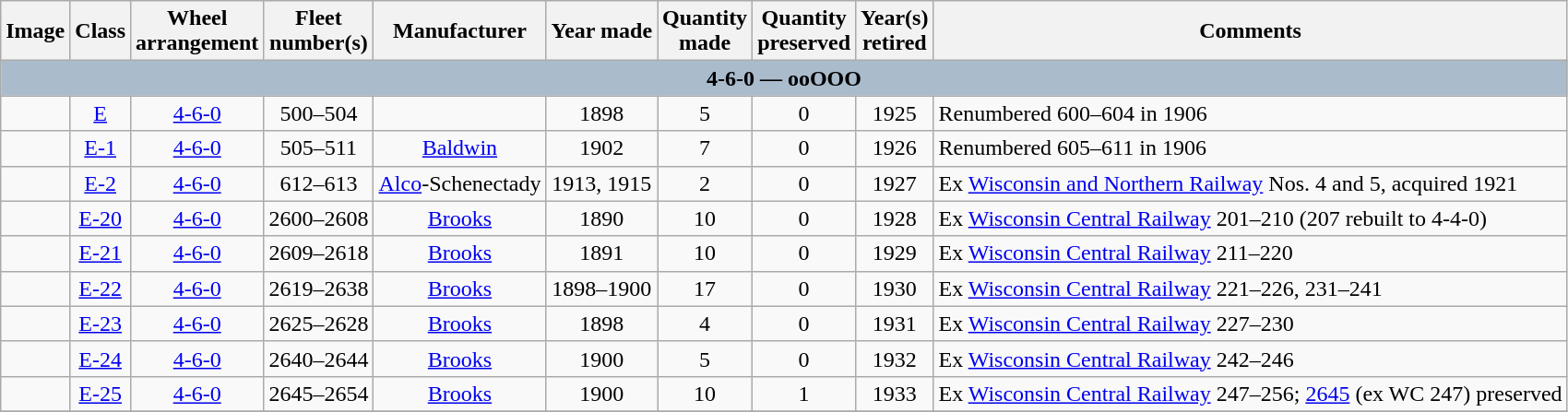<table class="wikitable" style="text-align:center">
<tr>
<th>Image</th>
<th>Class</th>
<th>Wheel<br>arrangement</th>
<th>Fleet<br>number(s)</th>
<th>Manufacturer</th>
<th>Year made</th>
<th>Quantity<br>made</th>
<th>Quantity<br>preserved</th>
<th>Year(s)<br>retired</th>
<th>Comments</th>
</tr>
<tr style="Background:#AABBCC; font-weight:bold">
<td colspan=10>4-6-0 — ooOOO</td>
</tr>
<tr>
<td></td>
<td><a href='#'>E</a></td>
<td><a href='#'>4-6-0</a></td>
<td>500–504</td>
<td></td>
<td>1898</td>
<td>5</td>
<td>0</td>
<td>1925</td>
<td style="text-align:left">Renumbered 600–604 in 1906</td>
</tr>
<tr>
<td></td>
<td><a href='#'>E-1</a></td>
<td><a href='#'>4-6-0</a></td>
<td>505–511</td>
<td><a href='#'>Baldwin</a></td>
<td>1902</td>
<td>7</td>
<td>0</td>
<td>1926</td>
<td style="text-align:left">Renumbered 605–611 in 1906</td>
</tr>
<tr>
<td></td>
<td><a href='#'>E-2</a></td>
<td><a href='#'>4-6-0</a></td>
<td>612–613</td>
<td><a href='#'>Alco</a>-Schenectady</td>
<td>1913, 1915</td>
<td>2</td>
<td>0</td>
<td>1927</td>
<td style="text-align:left">Ex <a href='#'>Wisconsin and Northern Railway</a> Nos. 4 and 5, acquired 1921</td>
</tr>
<tr>
<td></td>
<td><a href='#'>E-20</a></td>
<td><a href='#'>4-6-0</a></td>
<td>2600–2608</td>
<td><a href='#'>Brooks</a></td>
<td>1890</td>
<td>10</td>
<td>0</td>
<td>1928</td>
<td style="text-align:left">Ex <a href='#'>Wisconsin Central Railway</a> 201–210 (207 rebuilt to 4-4-0)</td>
</tr>
<tr>
<td></td>
<td><a href='#'>E-21</a></td>
<td><a href='#'>4-6-0</a></td>
<td>2609–2618</td>
<td><a href='#'>Brooks</a></td>
<td>1891</td>
<td>10</td>
<td>0</td>
<td>1929</td>
<td style="text-align:left">Ex <a href='#'>Wisconsin Central Railway</a> 211–220</td>
</tr>
<tr>
<td></td>
<td><a href='#'>E-22</a></td>
<td><a href='#'>4-6-0</a></td>
<td>2619–2638</td>
<td><a href='#'>Brooks</a></td>
<td>1898–1900</td>
<td>17</td>
<td>0</td>
<td>1930</td>
<td style="text-align:left">Ex <a href='#'>Wisconsin Central Railway</a> 221–226, 231–241</td>
</tr>
<tr>
<td></td>
<td><a href='#'>E-23</a></td>
<td><a href='#'>4-6-0</a></td>
<td>2625–2628</td>
<td><a href='#'>Brooks</a></td>
<td>1898</td>
<td>4</td>
<td>0</td>
<td>1931</td>
<td style="text-align:left">Ex <a href='#'>Wisconsin Central Railway</a> 227–230</td>
</tr>
<tr>
<td></td>
<td><a href='#'>E-24</a></td>
<td><a href='#'>4-6-0</a></td>
<td>2640–2644</td>
<td><a href='#'>Brooks</a></td>
<td>1900</td>
<td>5</td>
<td>0</td>
<td>1932</td>
<td style="text-align:left">Ex <a href='#'>Wisconsin Central Railway</a> 242–246</td>
</tr>
<tr>
<td></td>
<td><a href='#'>E-25</a></td>
<td><a href='#'>4-6-0</a></td>
<td>2645–2654</td>
<td><a href='#'>Brooks</a></td>
<td>1900</td>
<td>10</td>
<td>1</td>
<td>1933</td>
<td style="text-align:left">Ex <a href='#'>Wisconsin Central Railway</a> 247–256; <a href='#'>2645</a> (ex WC 247) preserved</td>
</tr>
<tr>
</tr>
</table>
